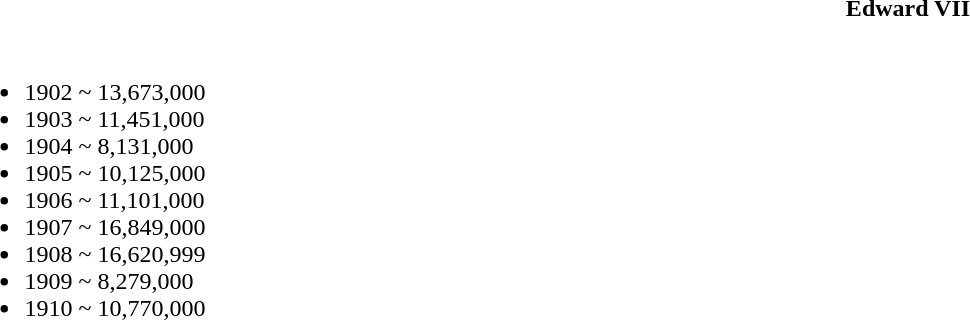<table class="toccolours collapsible collapsed" style="width:100%; background:inherit">
<tr>
<th>Edward VII</th>
</tr>
<tr>
<td><br><ul><li>1902 ~ 13,673,000</li><li>1903 ~ 11,451,000</li><li>1904 ~ 8,131,000</li><li>1905 ~ 10,125,000</li><li>1906 ~ 11,101,000</li><li>1907 ~ 16,849,000</li><li>1908 ~ 16,620,999</li><li>1909 ~ 8,279,000</li><li>1910 ~ 10,770,000</li></ul></td>
</tr>
</table>
